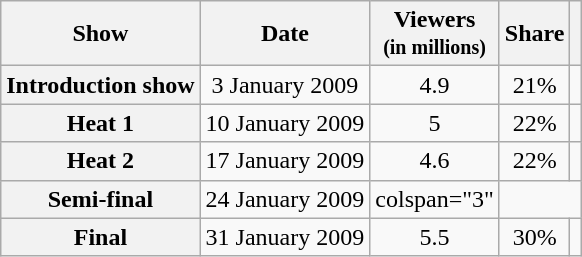<table class="wikitable plainrowheaders sortable" style="text-align:center">
<tr>
<th scope="col">Show</th>
<th scope="col">Date</th>
<th scope="col">Viewers<br><small>(in millions)</small></th>
<th>Share</th>
<th scope="col" class="unsortable"></th>
</tr>
<tr>
<th scope="row">Introduction show</th>
<td>3 January 2009</td>
<td>4.9</td>
<td>21%</td>
<td></td>
</tr>
<tr>
<th scope="row">Heat 1</th>
<td>10 January 2009</td>
<td>5</td>
<td>22%</td>
<td></td>
</tr>
<tr>
<th scope="row">Heat 2</th>
<td>17 January 2009</td>
<td>4.6</td>
<td>22%</td>
<td></td>
</tr>
<tr>
<th scope="row">Semi-final</th>
<td>24 January 2009</td>
<td>colspan="3" </td>
</tr>
<tr>
<th scope="row">Final</th>
<td>31 January 2009</td>
<td>5.5</td>
<td>30%</td>
<td></td>
</tr>
</table>
